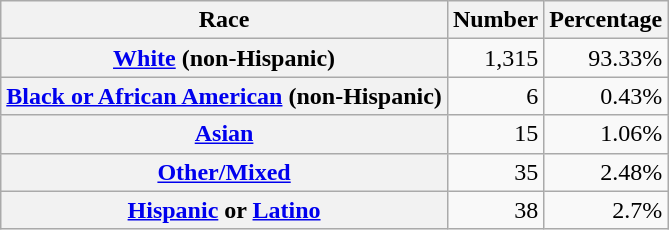<table class="wikitable" style="text-align:right">
<tr>
<th scope="col">Race</th>
<th scope="col">Number</th>
<th scope="col">Percentage</th>
</tr>
<tr>
<th scope="row"><a href='#'>White</a> (non-Hispanic)</th>
<td>1,315</td>
<td>93.33%</td>
</tr>
<tr>
<th scope="row"><a href='#'>Black or African American</a> (non-Hispanic)</th>
<td>6</td>
<td>0.43%</td>
</tr>
<tr>
<th scope="row"><a href='#'>Asian</a></th>
<td>15</td>
<td>1.06%</td>
</tr>
<tr>
<th scope="row"><a href='#'>Other/Mixed</a></th>
<td>35</td>
<td>2.48%</td>
</tr>
<tr>
<th scope="row"><a href='#'>Hispanic</a> or <a href='#'>Latino</a></th>
<td>38</td>
<td>2.7%</td>
</tr>
</table>
